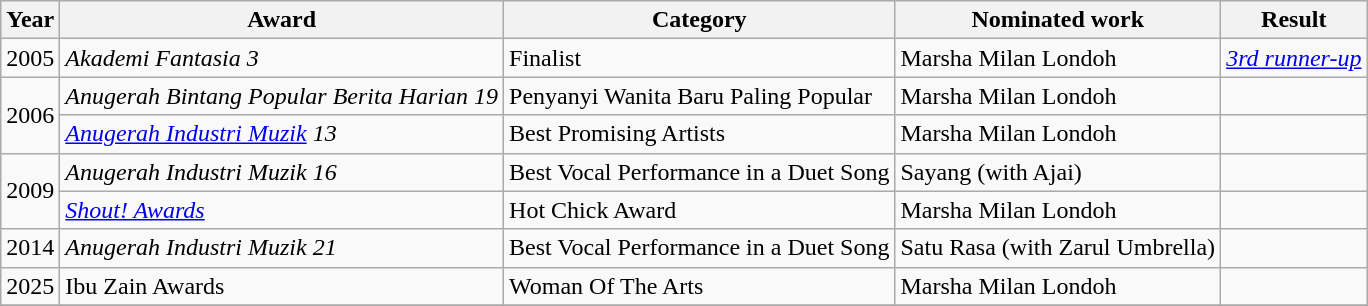<table class="wikitable">
<tr>
<th>Year</th>
<th>Award</th>
<th>Category</th>
<th>Nominated work</th>
<th>Result</th>
</tr>
<tr>
<td>2005</td>
<td><em>Akademi Fantasia 3</em></td>
<td>Finalist</td>
<td>Marsha Milan Londoh</td>
<td><em><a href='#'>3rd runner-up</a></em></td>
</tr>
<tr>
<td rowspan="2">2006</td>
<td><em>Anugerah Bintang Popular Berita Harian 19</em></td>
<td>Penyanyi Wanita Baru Paling Popular</td>
<td>Marsha Milan Londoh</td>
<td></td>
</tr>
<tr>
<td><em><a href='#'>Anugerah Industri Muzik</a> 13</em></td>
<td>Best Promising Artists</td>
<td>Marsha Milan Londoh</td>
<td></td>
</tr>
<tr>
<td rowspan="2">2009</td>
<td><em>Anugerah Industri Muzik 16</em></td>
<td>Best Vocal Performance in a Duet Song</td>
<td>Sayang (with Ajai)</td>
<td></td>
</tr>
<tr>
<td><em><a href='#'>Shout! Awards</a></em></td>
<td>Hot Chick Award</td>
<td>Marsha Milan Londoh</td>
<td></td>
</tr>
<tr>
<td>2014</td>
<td><em>Anugerah Industri Muzik 21</em></td>
<td>Best Vocal Performance in a Duet Song</td>
<td>Satu Rasa (with Zarul Umbrella)</td>
<td></td>
</tr>
<tr>
<td>2025</td>
<td>Ibu Zain Awards</td>
<td>Woman Of The Arts</td>
<td>Marsha Milan Londoh</td>
<td></td>
</tr>
<tr>
</tr>
</table>
